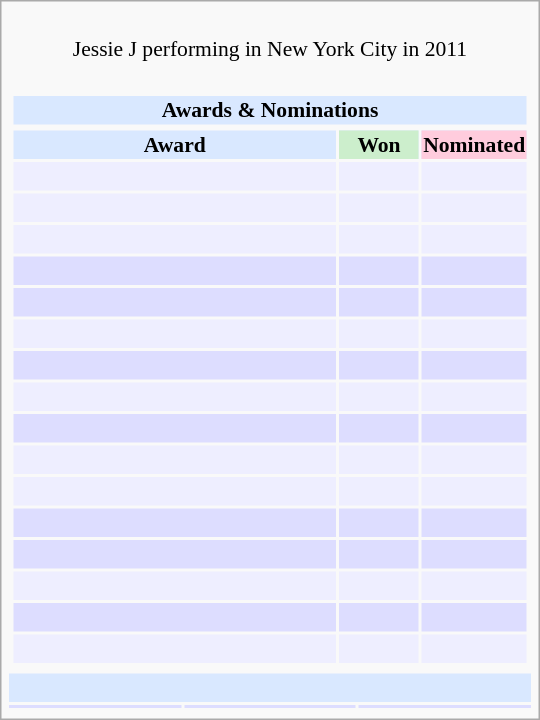<table class="infobox" style="width: 25em; text-align: left; font-size: 90%; vertical-align: middle;">
<tr>
<td colspan="3" style="text-align:center;"><br>Jessie J performing in New York City in 2011</td>
</tr>
<tr>
<td colspan=3><br><table class="collapsible collapsed" width=100%>
<tr>
<th colspan=3 style="background-color: #D9E8FF; text-align: center;">Awards & Nominations</th>
</tr>
<tr>
</tr>
<tr bgcolor=#D9E8FF>
<td style="text-align:center;"><strong>Award</strong></td>
<td style="text-align:center;background: #cceecc;text-size:0.9em" width=51><strong>Won</strong></td>
<td style="text-align:center;background: #ffccdd;text-size:0.9em" width=51><strong>Nominated</strong></td>
</tr>
<tr bgcolor=#eeeeff>
<td align="center"><br></td>
<td></td>
<td></td>
</tr>
<tr bgcolor=#eeeeff>
<td align="center"><br></td>
<td></td>
<td></td>
</tr>
<tr bgcolor=#eeeeff>
<td align="center"><br></td>
<td></td>
<td></td>
</tr>
<tr bgcolor=#ddddff>
<td align="center"><br></td>
<td></td>
<td></td>
</tr>
<tr bgcolor=#ddddff>
<td align="center"><br></td>
<td></td>
<td></td>
</tr>
<tr bgcolor=#eeeeff>
<td align="center"><br></td>
<td></td>
<td></td>
</tr>
<tr bgcolor=#ddddff>
<td align="center"><br></td>
<td></td>
<td></td>
</tr>
<tr bgcolor=#eeeeff>
<td align="center"><br></td>
<td></td>
<td></td>
</tr>
<tr bgcolor=#ddddff>
<td align="center"><br></td>
<td></td>
<td></td>
</tr>
<tr bgcolor=#eeeeff>
<td align="center"><br></td>
<td></td>
<td></td>
</tr>
<tr bgcolor=#eeeeff>
<td align="center"><br></td>
<td></td>
<td></td>
</tr>
<tr bgcolor=#ddddff>
<td align="center"><br></td>
<td></td>
<td></td>
</tr>
<tr bgcolor=#ddddff>
<td align="center"><br></td>
<td></td>
<td></td>
</tr>
<tr bgcolor=#eeeeff>
<td align="center"><br></td>
<td></td>
<td></td>
</tr>
<tr bgcolor=#ddddff>
<td align="center"><br></td>
<td></td>
<td></td>
</tr>
<tr bgcolor=#eeeeff>
<td align="center"><br></td>
<td></td>
<td></td>
</tr>
<tr bgcolor=#D9E8FF>
</tr>
</table>
</td>
</tr>
<tr bgcolor=#D9E8FF>
<td align="center" colspan="3"><br></td>
</tr>
<tr bgcolor=#ddddff>
<td></td>
<td></td>
<td></td>
</tr>
<tr bgcolor=#D9E8FF>
</tr>
</table>
